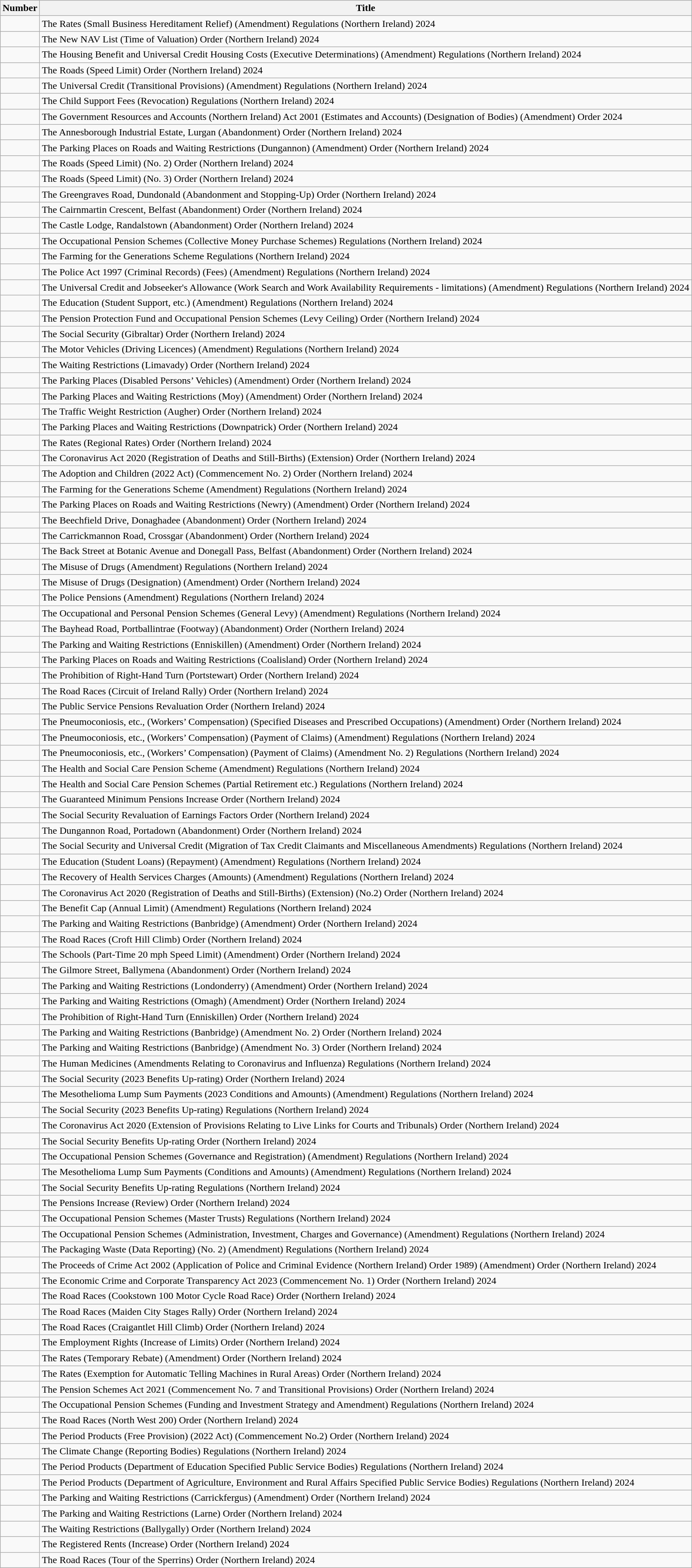<table class="wikitable collapsible">
<tr>
<th>Number</th>
<th>Title</th>
</tr>
<tr>
<td></td>
<td>The Rates (Small Business Hereditament Relief) (Amendment) Regulations (Northern Ireland) 2024</td>
</tr>
<tr>
<td></td>
<td>The New NAV List (Time of Valuation) Order (Northern Ireland) 2024</td>
</tr>
<tr>
<td></td>
<td>The Housing Benefit and Universal Credit Housing Costs (Executive Determinations) (Amendment) Regulations (Northern Ireland) 2024</td>
</tr>
<tr>
<td></td>
<td>The Roads (Speed Limit) Order (Northern Ireland) 2024</td>
</tr>
<tr>
<td></td>
<td>The Universal Credit (Transitional Provisions) (Amendment) Regulations (Northern Ireland) 2024</td>
</tr>
<tr>
<td></td>
<td>The Child Support Fees (Revocation) Regulations (Northern Ireland) 2024</td>
</tr>
<tr>
<td></td>
<td>The Government Resources and Accounts (Northern Ireland) Act 2001 (Estimates and Accounts) (Designation of Bodies) (Amendment) Order 2024</td>
</tr>
<tr>
<td></td>
<td>The Annesborough Industrial Estate, Lurgan (Abandonment) Order (Northern Ireland) 2024</td>
</tr>
<tr>
<td></td>
<td>The Parking Places on Roads and Waiting Restrictions (Dungannon) (Amendment) Order (Northern Ireland) 2024</td>
</tr>
<tr>
<td></td>
<td>The Roads (Speed Limit) (No. 2) Order (Northern Ireland) 2024</td>
</tr>
<tr>
<td></td>
<td>The Roads (Speed Limit) (No. 3) Order (Northern Ireland) 2024</td>
</tr>
<tr>
<td></td>
<td>The Greengraves Road, Dundonald (Abandonment and Stopping-Up) Order (Northern Ireland) 2024</td>
</tr>
<tr>
<td></td>
<td>The Cairnmartin Crescent, Belfast (Abandonment) Order (Northern Ireland) 2024</td>
</tr>
<tr>
<td></td>
<td>The Castle Lodge, Randalstown (Abandonment) Order (Northern Ireland) 2024</td>
</tr>
<tr>
<td></td>
<td>The Occupational Pension Schemes (Collective Money Purchase Schemes) Regulations (Northern Ireland) 2024</td>
</tr>
<tr>
<td></td>
<td>The Farming for the Generations Scheme Regulations (Northern Ireland) 2024</td>
</tr>
<tr>
<td></td>
<td>The Police Act 1997 (Criminal Records) (Fees) (Amendment) Regulations (Northern Ireland) 2024</td>
</tr>
<tr>
<td></td>
<td>The Universal Credit and Jobseeker's Allowance (Work Search and Work Availability Requirements - limitations) (Amendment) Regulations (Northern Ireland) 2024</td>
</tr>
<tr>
<td></td>
<td>The Education (Student Support, etc.) (Amendment) Regulations (Northern Ireland) 2024</td>
</tr>
<tr>
<td></td>
<td>The Pension Protection Fund and Occupational Pension Schemes (Levy Ceiling) Order (Northern Ireland) 2024</td>
</tr>
<tr>
<td></td>
<td>The Social Security (Gibraltar) Order (Northern Ireland) 2024</td>
</tr>
<tr>
<td></td>
<td>The Motor Vehicles (Driving Licences) (Amendment) Regulations (Northern Ireland) 2024</td>
</tr>
<tr>
<td></td>
<td>The Waiting Restrictions (Limavady) Order (Northern Ireland) 2024</td>
</tr>
<tr>
<td></td>
<td>The Parking Places (Disabled Persons’ Vehicles) (Amendment) Order (Northern Ireland) 2024</td>
</tr>
<tr>
<td></td>
<td>The Parking Places and Waiting Restrictions (Moy) (Amendment) Order (Northern Ireland) 2024</td>
</tr>
<tr>
<td></td>
<td>The Traffic Weight Restriction (Augher) Order (Northern Ireland) 2024</td>
</tr>
<tr>
<td></td>
<td>The Parking Places and Waiting Restrictions (Downpatrick) Order (Northern Ireland) 2024</td>
</tr>
<tr>
<td></td>
<td>The Rates (Regional Rates) Order (Northern Ireland) 2024</td>
</tr>
<tr>
<td></td>
<td>The Coronavirus Act 2020 (Registration of Deaths and Still-Births) (Extension) Order (Northern Ireland) 2024</td>
</tr>
<tr>
<td></td>
<td>The Adoption and Children (2022 Act) (Commencement No. 2) Order (Northern Ireland) 2024</td>
</tr>
<tr>
<td></td>
<td>The Farming for the Generations Scheme (Amendment) Regulations (Northern Ireland) 2024</td>
</tr>
<tr>
<td></td>
<td>The Parking Places on Roads and Waiting Restrictions (Newry) (Amendment) Order (Northern Ireland) 2024</td>
</tr>
<tr>
<td></td>
<td>The Beechfield Drive, Donaghadee (Abandonment) Order (Northern Ireland) 2024</td>
</tr>
<tr>
<td></td>
<td>The Carrickmannon Road, Crossgar (Abandonment) Order (Northern Ireland) 2024</td>
</tr>
<tr>
<td></td>
<td>The Back Street at Botanic Avenue and Donegall Pass, Belfast (Abandonment) Order (Northern Ireland) 2024</td>
</tr>
<tr>
<td></td>
<td>The Misuse of Drugs (Amendment) Regulations (Northern Ireland) 2024</td>
</tr>
<tr>
<td></td>
<td>The Misuse of Drugs (Designation) (Amendment) Order (Northern Ireland) 2024</td>
</tr>
<tr>
<td></td>
<td>The Police Pensions (Amendment) Regulations (Northern Ireland) 2024</td>
</tr>
<tr>
<td></td>
<td>The Occupational and Personal Pension Schemes (General Levy) (Amendment) Regulations (Northern Ireland) 2024</td>
</tr>
<tr>
<td></td>
<td>The Bayhead Road, Portballintrae (Footway) (Abandonment) Order (Northern Ireland) 2024</td>
</tr>
<tr>
<td></td>
<td>The Parking and Waiting Restrictions (Enniskillen) (Amendment) Order (Northern Ireland) 2024</td>
</tr>
<tr>
<td></td>
<td>The Parking Places on Roads and Waiting Restrictions (Coalisland) Order (Northern Ireland) 2024</td>
</tr>
<tr>
<td></td>
<td>The Prohibition of Right-Hand Turn (Portstewart) Order (Northern Ireland) 2024</td>
</tr>
<tr>
<td></td>
<td>The Road Races (Circuit of Ireland Rally) Order (Northern Ireland) 2024</td>
</tr>
<tr>
<td></td>
<td>The Public Service Pensions Revaluation Order (Northern Ireland) 2024</td>
</tr>
<tr>
<td></td>
<td>The Pneumoconiosis, etc., (Workers’ Compensation) (Specified Diseases and Prescribed Occupations) (Amendment) Order (Northern Ireland) 2024</td>
</tr>
<tr>
<td></td>
<td>The Pneumoconiosis, etc., (Workers’ Compensation) (Payment of Claims) (Amendment) Regulations (Northern Ireland) 2024</td>
</tr>
<tr>
<td></td>
<td>The Pneumoconiosis, etc., (Workers’ Compensation) (Payment of Claims) (Amendment No. 2) Regulations (Northern Ireland) 2024</td>
</tr>
<tr>
<td></td>
<td>The Health and Social Care Pension Scheme (Amendment) Regulations (Northern Ireland) 2024</td>
</tr>
<tr>
<td></td>
<td>The Health and Social Care Pension Schemes (Partial Retirement etc.) Regulations (Northern Ireland) 2024</td>
</tr>
<tr>
<td></td>
<td>The Guaranteed Minimum Pensions Increase Order (Northern Ireland) 2024</td>
</tr>
<tr>
<td></td>
<td>The Social Security Revaluation of Earnings Factors Order (Northern Ireland) 2024</td>
</tr>
<tr>
<td></td>
<td>The Dungannon Road, Portadown (Abandonment) Order (Northern Ireland) 2024</td>
</tr>
<tr>
<td></td>
<td>The Social Security and Universal Credit (Migration of Tax Credit Claimants and Miscellaneous Amendments) Regulations (Northern Ireland) 2024</td>
</tr>
<tr>
<td></td>
<td>The Education (Student Loans) (Repayment) (Amendment) Regulations (Northern Ireland) 2024</td>
</tr>
<tr>
<td></td>
<td>The Recovery of Health Services Charges (Amounts) (Amendment) Regulations (Northern Ireland) 2024</td>
</tr>
<tr>
<td></td>
<td>The Coronavirus Act 2020 (Registration of Deaths and Still-Births) (Extension) (No.2) Order (Northern Ireland) 2024</td>
</tr>
<tr>
<td></td>
<td>The Benefit Cap (Annual Limit) (Amendment) Regulations (Northern Ireland) 2024</td>
</tr>
<tr>
<td></td>
<td>The Parking and Waiting Restrictions (Banbridge) (Amendment) Order (Northern Ireland) 2024</td>
</tr>
<tr>
<td></td>
<td>The Road Races (Croft Hill Climb) Order (Northern Ireland) 2024</td>
</tr>
<tr>
<td></td>
<td>The Schools (Part-Time 20 mph Speed Limit) (Amendment) Order (Northern Ireland) 2024</td>
</tr>
<tr>
<td></td>
<td>The Gilmore Street, Ballymena (Abandonment) Order (Northern Ireland) 2024</td>
</tr>
<tr>
<td></td>
<td>The Parking and Waiting Restrictions (Londonderry) (Amendment) Order (Northern Ireland) 2024</td>
</tr>
<tr>
<td></td>
<td>The Parking and Waiting Restrictions (Omagh) (Amendment) Order (Northern Ireland) 2024</td>
</tr>
<tr>
<td></td>
<td>The Prohibition of Right-Hand Turn (Enniskillen) Order (Northern Ireland) 2024</td>
</tr>
<tr>
<td></td>
<td>The Parking and Waiting Restrictions (Banbridge) (Amendment No. 2) Order (Northern Ireland) 2024</td>
</tr>
<tr>
<td></td>
<td>The Parking and Waiting Restrictions (Banbridge) (Amendment No. 3) Order (Northern Ireland) 2024</td>
</tr>
<tr>
<td></td>
<td>The Human Medicines (Amendments Relating to Coronavirus and Influenza) Regulations (Northern Ireland) 2024</td>
</tr>
<tr>
<td></td>
<td>The Social Security (2023 Benefits Up-rating) Order (Northern Ireland) 2024</td>
</tr>
<tr>
<td></td>
<td>The Mesothelioma Lump Sum Payments (2023 Conditions and Amounts) (Amendment) Regulations (Northern Ireland) 2024</td>
</tr>
<tr>
<td></td>
<td>The Social Security (2023 Benefits Up-rating) Regulations (Northern Ireland) 2024</td>
</tr>
<tr>
<td></td>
<td>The Coronavirus Act 2020 (Extension of Provisions Relating to Live Links for Courts and Tribunals) Order (Northern Ireland) 2024</td>
</tr>
<tr>
<td></td>
<td>The Social Security Benefits Up-rating Order (Northern Ireland) 2024</td>
</tr>
<tr>
<td></td>
<td>The Occupational Pension Schemes (Governance and Registration) (Amendment) Regulations (Northern Ireland) 2024</td>
</tr>
<tr>
<td></td>
<td>The Mesothelioma Lump Sum Payments (Conditions and Amounts) (Amendment) Regulations (Northern Ireland) 2024</td>
</tr>
<tr>
<td></td>
<td>The Social Security Benefits Up-rating Regulations (Northern Ireland) 2024</td>
</tr>
<tr>
<td></td>
<td>The Pensions Increase (Review) Order (Northern Ireland) 2024</td>
</tr>
<tr>
<td></td>
<td>The Occupational Pension Schemes (Master Trusts) Regulations (Northern Ireland) 2024</td>
</tr>
<tr>
<td></td>
<td>The Occupational Pension Schemes (Administration, Investment, Charges and Governance) (Amendment) Regulations (Northern Ireland) 2024</td>
</tr>
<tr>
<td></td>
<td>The Packaging Waste (Data Reporting) (No. 2) (Amendment) Regulations (Northern Ireland) 2024</td>
</tr>
<tr>
<td></td>
<td>The Proceeds of Crime Act 2002 (Application of Police and Criminal Evidence (Northern Ireland) Order 1989) (Amendment) Order (Northern Ireland) 2024</td>
</tr>
<tr>
<td></td>
<td>The Economic Crime and Corporate Transparency Act 2023 (Commencement No. 1) Order (Northern Ireland) 2024</td>
</tr>
<tr>
<td></td>
<td>The Road Races (Cookstown 100 Motor Cycle Road Race) Order (Northern Ireland) 2024</td>
</tr>
<tr>
<td></td>
<td>The Road Races (Maiden City Stages Rally) Order (Northern Ireland) 2024</td>
</tr>
<tr>
<td></td>
<td>The Road Races (Craigantlet Hill Climb) Order (Northern Ireland) 2024</td>
</tr>
<tr>
<td></td>
<td>The Employment Rights (Increase of Limits) Order (Northern Ireland) 2024</td>
</tr>
<tr>
<td></td>
<td>The Rates (Temporary Rebate) (Amendment) Order (Northern Ireland) 2024</td>
</tr>
<tr>
<td></td>
<td>The Rates (Exemption for Automatic Telling Machines in Rural Areas) Order (Northern Ireland) 2024</td>
</tr>
<tr>
<td></td>
<td>The Pension Schemes Act 2021 (Commencement No. 7 and Transitional Provisions) Order (Northern Ireland) 2024</td>
</tr>
<tr>
<td></td>
<td>The Occupational Pension Schemes (Funding and Investment Strategy and Amendment) Regulations (Northern Ireland) 2024</td>
</tr>
<tr>
<td></td>
<td>The Road Races (North West 200) Order (Northern Ireland) 2024</td>
</tr>
<tr>
<td></td>
<td>The Period Products (Free Provision) (2022 Act) (Commencement No.2) Order (Northern Ireland) 2024</td>
</tr>
<tr>
<td></td>
<td>The Climate Change (Reporting Bodies) Regulations (Northern Ireland) 2024</td>
</tr>
<tr>
<td></td>
<td>The Period Products (Department of Education Specified Public Service Bodies) Regulations (Northern Ireland) 2024</td>
</tr>
<tr>
<td></td>
<td>The Period Products (Department of Agriculture, Environment and Rural Affairs Specified Public Service Bodies) Regulations (Northern Ireland) 2024</td>
</tr>
<tr>
<td></td>
<td>The Parking and Waiting Restrictions (Carrickfergus) (Amendment) Order (Northern Ireland) 2024</td>
</tr>
<tr>
<td></td>
<td>The Parking and Waiting Restrictions (Larne) Order (Northern Ireland) 2024</td>
</tr>
<tr>
<td></td>
<td>The Waiting Restrictions (Ballygally) Order (Northern Ireland) 2024</td>
</tr>
<tr>
<td></td>
<td>The Registered Rents (Increase) Order (Northern Ireland) 2024</td>
</tr>
<tr>
<td></td>
<td>The Road Races (Tour of the Sperrins) Order (Northern Ireland) 2024</td>
</tr>
</table>
